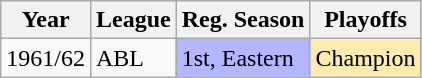<table class="wikitable">
<tr>
<th>Year</th>
<th>League</th>
<th>Reg. Season</th>
<th>Playoffs</th>
</tr>
<tr>
<td>1961/62</td>
<td>ABL</td>
<td bgcolor="B3B7FF">1st, Eastern</td>
<td bgcolor="FFEBAD">Champion</td>
</tr>
</table>
